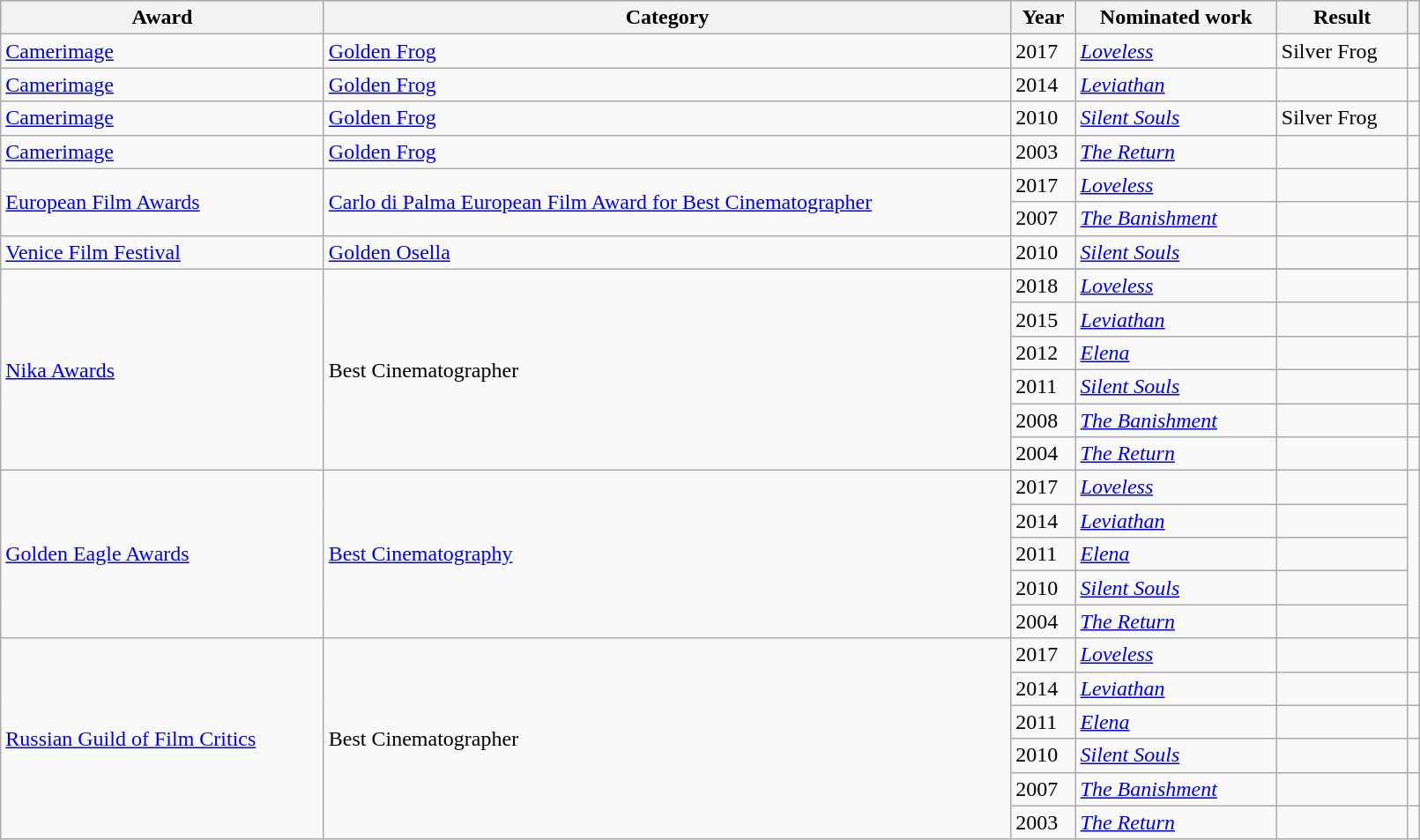<table class="wikitable" width="85%">
<tr style="background:#b0c4de; text-align:center;">
<th>Award</th>
<th>Category</th>
<th>Year</th>
<th>Nominated work</th>
<th>Result</th>
<th></th>
</tr>
<tr>
<td rowspan="1"><a href='#'>Camerimage</a></td>
<td rowspan="1"><a href='#'>Golden Frog</a></td>
<td>2017</td>
<td><em><a href='#'>Loveless</a></em></td>
<td>Silver Frog</td>
<td></td>
</tr>
<tr>
<td rowspan="1"><a href='#'>Camerimage</a></td>
<td rowspan="1"><a href='#'>Golden Frog</a></td>
<td>2014</td>
<td><em><a href='#'>Leviathan</a></em></td>
<td></td>
<td></td>
</tr>
<tr>
<td rowspan="1"><a href='#'>Camerimage</a></td>
<td rowspan="1"><a href='#'>Golden Frog</a></td>
<td>2010</td>
<td><em><a href='#'>Silent Souls</a></em></td>
<td>Silver Frog</td>
<td></td>
</tr>
<tr>
<td rowspan="1"><a href='#'>Camerimage</a></td>
<td rowspan="1"><a href='#'>Golden Frog</a></td>
<td>2003</td>
<td><em><a href='#'>The Return</a></em></td>
<td></td>
<td></td>
</tr>
<tr>
<td rowspan="2"><a href='#'>European Film Awards</a></td>
<td rowspan="2"><a href='#'>Carlo di Palma European Film Award for Best Cinematographer</a></td>
<td>2017</td>
<td><em><a href='#'>Loveless</a></em></td>
<td></td>
<td></td>
</tr>
<tr>
<td>2007</td>
<td><em><a href='#'>The Banishment</a></em></td>
<td></td>
<td></td>
</tr>
<tr>
<td rowspan="1"><a href='#'>Venice Film Festival</a></td>
<td rowspan="1"><a href='#'>Golden Osella</a></td>
<td>2010</td>
<td><em><a href='#'>Silent Souls</a></em></td>
<td></td>
<td></td>
</tr>
<tr>
<td rowspan="7"><a href='#'>Nika Awards</a></td>
<td rowspan="7">Best Cinematographer</td>
</tr>
<tr>
<td>2018</td>
<td><em><a href='#'>Loveless</a></em></td>
<td></td>
<td><br></td>
</tr>
<tr>
<td>2015</td>
<td><em><a href='#'>Leviathan</a></em></td>
<td></td>
<td></td>
</tr>
<tr>
<td>2012</td>
<td><em><a href='#'>Elena</a></em></td>
<td></td>
<td></td>
</tr>
<tr>
<td>2011</td>
<td><em><a href='#'>Silent Souls</a></em></td>
<td></td>
<td></td>
</tr>
<tr>
<td>2008</td>
<td><em><a href='#'>The Banishment</a></em></td>
<td></td>
<td></td>
</tr>
<tr>
<td>2004</td>
<td><em><a href='#'>The Return</a></em></td>
<td></td>
<td></td>
</tr>
<tr>
<td rowspan="5"><a href='#'> Golden Eagle Awards</a></td>
<td rowspan="5"><a href='#'>Best Cinematography</a></td>
<td>2017</td>
<td><em><a href='#'>Loveless</a></em></td>
<td></td>
<td rowspan="5"></td>
</tr>
<tr>
<td>2014</td>
<td><em><a href='#'>Leviathan</a></em></td>
<td></td>
</tr>
<tr>
<td>2011</td>
<td><em><a href='#'>Elena</a></em></td>
<td></td>
</tr>
<tr>
<td>2010</td>
<td><em><a href='#'>Silent Souls</a></em></td>
<td></td>
</tr>
<tr>
<td>2004</td>
<td><em><a href='#'>The Return</a></em></td>
<td></td>
</tr>
<tr>
<td rowspan="6"><a href='#'>Russian Guild of Film Critics</a></td>
<td rowspan="6">Best Cinematographer</td>
<td>2017</td>
<td><em><a href='#'>Loveless</a></em></td>
<td></td>
<td><br></td>
</tr>
<tr>
<td>2014</td>
<td><em><a href='#'>Leviathan</a></em></td>
<td></td>
<td><br></td>
</tr>
<tr>
<td>2011</td>
<td><em><a href='#'>Elena</a></em></td>
<td></td>
<td><br></td>
</tr>
<tr>
<td>2010</td>
<td><em><a href='#'>Silent Souls</a></em></td>
<td></td>
<td><br></td>
</tr>
<tr>
<td>2007</td>
<td><em><a href='#'>The Banishment</a></em></td>
<td></td>
<td><br></td>
</tr>
<tr>
<td>2003</td>
<td><em><a href='#'>The Return</a></em></td>
<td></td>
<td><br></td>
</tr>
</table>
